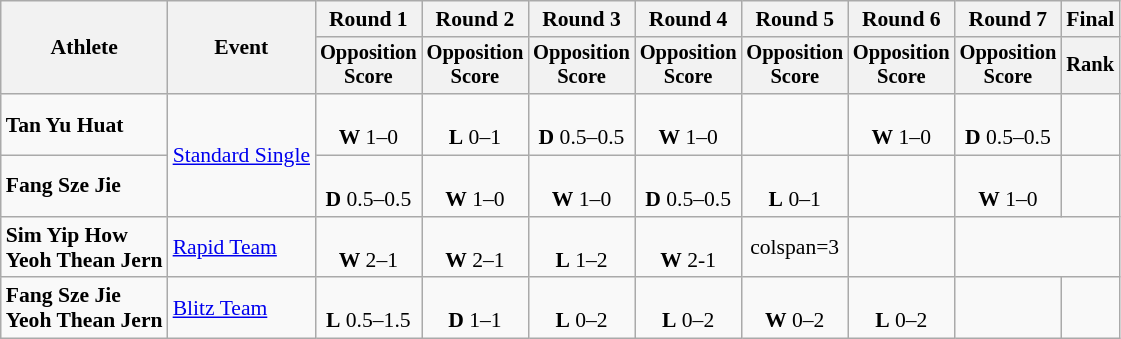<table class="wikitable" style="font-size:90%">
<tr>
<th rowspan="2">Athlete</th>
<th rowspan="2">Event</th>
<th>Round 1</th>
<th>Round 2</th>
<th>Round 3</th>
<th>Round 4</th>
<th>Round 5</th>
<th>Round 6</th>
<th>Round 7</th>
<th>Final</th>
</tr>
<tr style="font-size:95%", align="center">
<th>Opposition<br>Score</th>
<th>Opposition<br>Score</th>
<th>Opposition<br>Score</th>
<th>Opposition<br>Score</th>
<th>Opposition<br>Score</th>
<th>Opposition<br>Score</th>
<th>Opposition<br>Score</th>
<th>Rank</th>
</tr>
<tr align="center">
<td align="left"><strong>Tan Yu Huat</strong></td>
<td align="left" rowspan="2"><a href='#'>Standard Single</a></td>
<td><br><strong>W</strong> 1–0</td>
<td><br><strong>L</strong> 0–1</td>
<td><br><strong>D</strong> 0.5–0.5</td>
<td><br><strong>W</strong> 1–0</td>
<td></td>
<td><br><strong>W</strong> 1–0</td>
<td><br><strong>D</strong> 0.5–0.5</td>
<td></td>
</tr>
<tr align="center">
<td align="left"><strong>Fang Sze Jie</strong></td>
<td><br><strong>D</strong> 0.5–0.5</td>
<td><br><strong>W</strong> 1–0</td>
<td><br><strong>W</strong> 1–0</td>
<td><br><strong>D</strong> 0.5–0.5</td>
<td><br><strong>L</strong> 0–1</td>
<td></td>
<td><br><strong>W</strong> 1–0</td>
<td></td>
</tr>
<tr align="center">
<td align="left"><strong>Sim Yip How<br>Yeoh Thean Jern</strong></td>
<td align="left"><a href='#'>Rapid Team</a></td>
<td><br><strong>W</strong> 2–1</td>
<td><br><strong>W</strong> 2–1</td>
<td><br><strong>L</strong> 1–2</td>
<td><br><strong>W</strong> 2-1</td>
<td>colspan=3 </td>
<td></td>
</tr>
<tr align="center">
<td align="left"><strong>Fang Sze Jie<br>Yeoh Thean Jern</strong></td>
<td align="left"><a href='#'>Blitz Team</a></td>
<td><br><strong>L</strong> 0.5–1.5</td>
<td><br><strong>D</strong> 1–1</td>
<td><br><strong>L</strong> 0–2</td>
<td><br><strong>L</strong> 0–2</td>
<td><br><strong>W</strong> 0–2</td>
<td><br><strong>L</strong> 0–2</td>
<td></td>
<td></td>
</tr>
</table>
